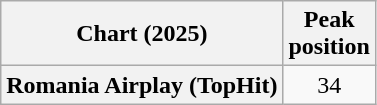<table class="wikitable plainrowheaders" style="text-align:center">
<tr>
<th scope="col">Chart (2025)</th>
<th scope="col">Peak<br>position</th>
</tr>
<tr>
<th scope="row">Romania Airplay (TopHit)</th>
<td>34</td>
</tr>
</table>
